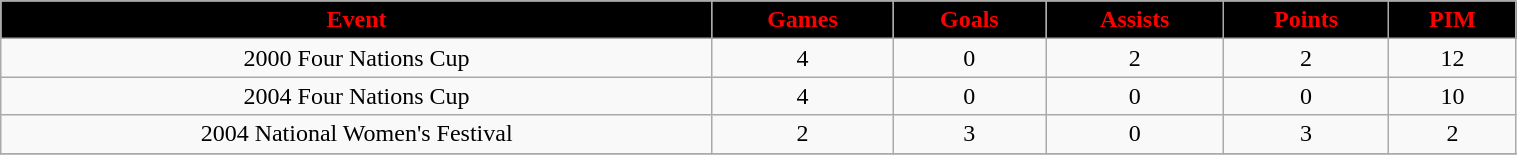<table class="wikitable" width="80%">
<tr align="center"  style="background:black;color:red;">
<td><strong>Event</strong></td>
<td><strong>Games</strong></td>
<td><strong>Goals</strong></td>
<td><strong>Assists</strong></td>
<td><strong>Points</strong></td>
<td><strong>PIM</strong></td>
</tr>
<tr align="center" bgcolor="">
<td>2000 Four Nations Cup</td>
<td>4</td>
<td>0</td>
<td>2</td>
<td>2</td>
<td>12</td>
</tr>
<tr align="center" bgcolor="">
<td>2004 Four Nations Cup</td>
<td>4</td>
<td>0</td>
<td>0</td>
<td>0</td>
<td>10</td>
</tr>
<tr align="center" bgcolor="">
<td>2004 National Women's Festival</td>
<td>2</td>
<td>3</td>
<td>0</td>
<td>3</td>
<td>2</td>
</tr>
<tr align="center" bgcolor="">
</tr>
</table>
